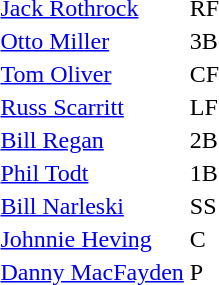<table>
<tr>
<td><a href='#'>Jack Rothrock</a></td>
<td>RF</td>
</tr>
<tr>
<td><a href='#'>Otto Miller</a></td>
<td>3B</td>
</tr>
<tr>
<td><a href='#'>Tom Oliver</a></td>
<td>CF</td>
</tr>
<tr>
<td><a href='#'>Russ Scarritt</a></td>
<td>LF</td>
</tr>
<tr>
<td><a href='#'>Bill Regan</a></td>
<td>2B</td>
</tr>
<tr>
<td><a href='#'>Phil Todt</a></td>
<td>1B</td>
</tr>
<tr>
<td><a href='#'>Bill Narleski</a></td>
<td>SS</td>
</tr>
<tr>
<td><a href='#'>Johnnie Heving</a></td>
<td>C</td>
</tr>
<tr>
<td><a href='#'>Danny MacFayden</a></td>
<td>P</td>
</tr>
<tr>
</tr>
</table>
